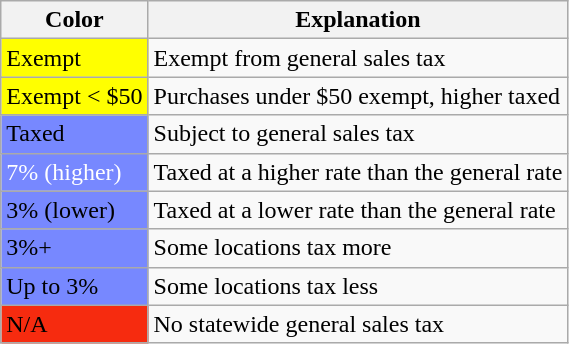<table class="wikitable">
<tr>
<th scope="col">Color</th>
<th scope="col">Explanation</th>
</tr>
<tr>
<td style="background:yellow;">Exempt</td>
<td>Exempt from general sales tax</td>
</tr>
<tr>
<td style="background:yellow;">Exempt < $50</td>
<td>Purchases under $50 exempt, higher taxed</td>
</tr>
<tr>
<td style="background:#7788ff;">Taxed</td>
<td>Subject to general sales tax</td>
</tr>
<tr>
<td style="background:#7788ff; color:white;">7% (higher)</td>
<td>Taxed at a higher rate than the general rate</td>
</tr>
<tr>
<td style="background:#7788ff;">3% (lower)</td>
<td>Taxed at a lower rate than the general rate</td>
</tr>
<tr>
<td style="background:#7788ff;">3%+</td>
<td>Some locations tax more</td>
</tr>
<tr>
<td style="background:#7788ff;">Up to 3%</td>
<td>Some locations tax less</td>
</tr>
<tr>
<td style="background:#f62b0f;">N/A</td>
<td>No statewide general sales tax</td>
</tr>
</table>
